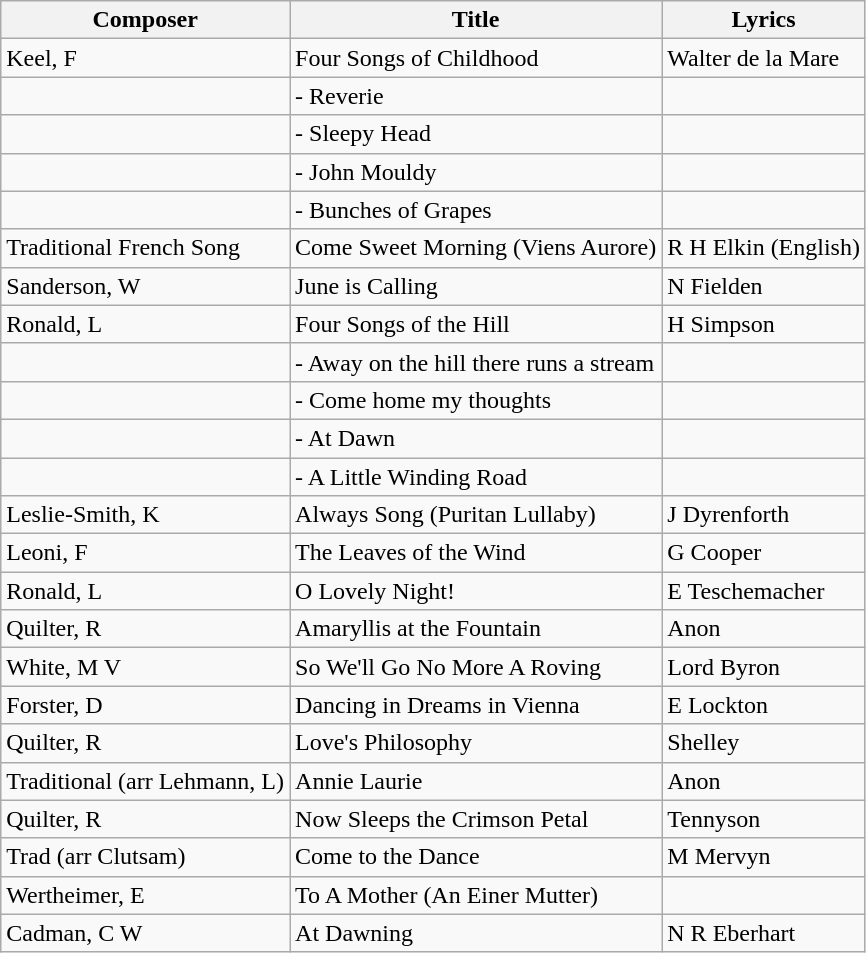<table class="wikitable">
<tr>
<th>Composer</th>
<th>Title</th>
<th>Lyrics</th>
</tr>
<tr>
<td>Keel, F</td>
<td>Four Songs of Childhood</td>
<td>Walter de la Mare</td>
</tr>
<tr>
<td></td>
<td>- Reverie</td>
<td></td>
</tr>
<tr>
<td></td>
<td>- Sleepy Head</td>
<td></td>
</tr>
<tr>
<td></td>
<td>- John Mouldy</td>
<td></td>
</tr>
<tr>
<td></td>
<td>- Bunches of Grapes</td>
<td></td>
</tr>
<tr>
<td>Traditional French Song</td>
<td>Come Sweet Morning (Viens Aurore)</td>
<td>R H Elkin (English)</td>
</tr>
<tr>
<td>Sanderson, W</td>
<td>June is Calling</td>
<td>N Fielden</td>
</tr>
<tr>
<td>Ronald, L</td>
<td>Four Songs of the Hill</td>
<td>H Simpson</td>
</tr>
<tr>
<td></td>
<td>- Away on the hill there runs a stream</td>
<td></td>
</tr>
<tr>
<td></td>
<td>- Come home my thoughts</td>
<td></td>
</tr>
<tr>
<td></td>
<td>- At Dawn</td>
<td></td>
</tr>
<tr>
<td></td>
<td>- A Little Winding Road</td>
<td></td>
</tr>
<tr>
<td>Leslie-Smith, K</td>
<td>Always Song (Puritan Lullaby)</td>
<td>J Dyrenforth</td>
</tr>
<tr>
<td>Leoni, F</td>
<td>The Leaves of the Wind</td>
<td>G Cooper</td>
</tr>
<tr>
<td>Ronald, L</td>
<td>O Lovely Night!</td>
<td>E Teschemacher</td>
</tr>
<tr>
<td>Quilter, R</td>
<td>Amaryllis at the Fountain</td>
<td>Anon</td>
</tr>
<tr>
<td>White, M V</td>
<td>So We'll Go No More A Roving</td>
<td>Lord Byron</td>
</tr>
<tr>
<td>Forster, D</td>
<td>Dancing in Dreams in Vienna</td>
<td>E Lockton</td>
</tr>
<tr>
<td>Quilter, R</td>
<td>Love's Philosophy</td>
<td>Shelley</td>
</tr>
<tr>
<td>Traditional (arr Lehmann, L)</td>
<td>Annie Laurie</td>
<td>Anon</td>
</tr>
<tr>
<td>Quilter, R</td>
<td>Now Sleeps the Crimson Petal</td>
<td>Tennyson</td>
</tr>
<tr>
<td>Trad (arr Clutsam)</td>
<td>Come to the Dance</td>
<td>M Mervyn</td>
</tr>
<tr>
<td>Wertheimer, E</td>
<td>To A Mother (An Einer Mutter)</td>
<td></td>
</tr>
<tr>
<td>Cadman, C W</td>
<td>At Dawning</td>
<td>N R Eberhart</td>
</tr>
</table>
